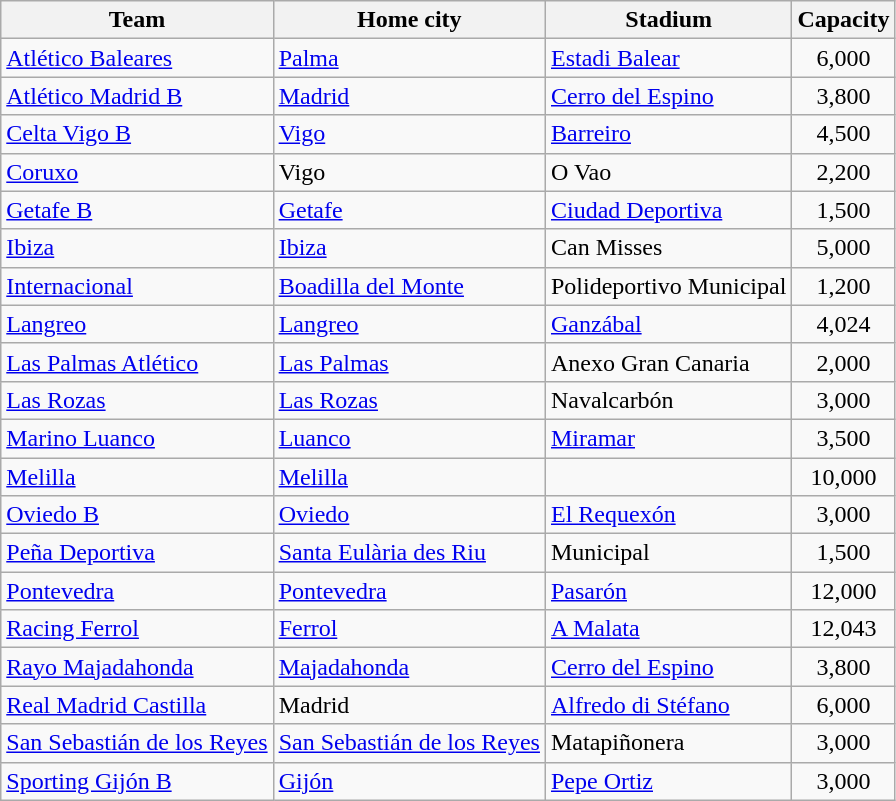<table class="wikitable sortable">
<tr>
<th>Team</th>
<th>Home city</th>
<th>Stadium</th>
<th>Capacity</th>
</tr>
<tr>
<td><a href='#'>Atlético Baleares</a></td>
<td><a href='#'>Palma</a></td>
<td><a href='#'>Estadi Balear</a></td>
<td align=center>6,000</td>
</tr>
<tr>
<td><a href='#'>Atlético Madrid B</a></td>
<td><a href='#'>Madrid</a></td>
<td><a href='#'>Cerro del Espino</a></td>
<td align=center>3,800 </td>
</tr>
<tr>
<td><a href='#'>Celta Vigo B</a></td>
<td><a href='#'>Vigo</a></td>
<td><a href='#'>Barreiro</a></td>
<td align=center>4,500</td>
</tr>
<tr>
<td><a href='#'>Coruxo</a></td>
<td>Vigo</td>
<td>O Vao</td>
<td align=center>2,200</td>
</tr>
<tr>
<td><a href='#'>Getafe B</a></td>
<td><a href='#'>Getafe</a></td>
<td><a href='#'>Ciudad Deportiva</a></td>
<td align=center>1,500</td>
</tr>
<tr>
<td><a href='#'>Ibiza</a></td>
<td><a href='#'>Ibiza</a></td>
<td>Can Misses</td>
<td align=center>5,000</td>
</tr>
<tr>
<td><a href='#'>Internacional</a></td>
<td><a href='#'>Boadilla del Monte</a></td>
<td>Polideportivo Municipal</td>
<td align=center>1,200</td>
</tr>
<tr>
<td><a href='#'>Langreo</a></td>
<td><a href='#'>Langreo</a></td>
<td><a href='#'>Ganzábal</a></td>
<td align=center>4,024</td>
</tr>
<tr>
<td><a href='#'>Las Palmas Atlético</a></td>
<td><a href='#'>Las Palmas</a></td>
<td>Anexo Gran Canaria</td>
<td align=center>2,000</td>
</tr>
<tr>
<td><a href='#'>Las Rozas</a></td>
<td><a href='#'>Las Rozas</a></td>
<td>Navalcarbón</td>
<td align=center>3,000</td>
</tr>
<tr>
<td><a href='#'>Marino Luanco</a></td>
<td><a href='#'>Luanco</a></td>
<td><a href='#'>Miramar</a></td>
<td align=center>3,500</td>
</tr>
<tr>
<td><a href='#'>Melilla</a></td>
<td><a href='#'>Melilla</a></td>
<td></td>
<td align=center>10,000</td>
</tr>
<tr>
<td><a href='#'>Oviedo B</a></td>
<td><a href='#'>Oviedo</a></td>
<td><a href='#'>El Requexón</a></td>
<td align=center>3,000</td>
</tr>
<tr>
<td><a href='#'>Peña Deportiva</a></td>
<td><a href='#'>Santa Eulària des Riu</a></td>
<td>Municipal</td>
<td align=center>1,500</td>
</tr>
<tr>
<td><a href='#'>Pontevedra</a></td>
<td><a href='#'>Pontevedra</a></td>
<td><a href='#'>Pasarón</a></td>
<td align=center>12,000</td>
</tr>
<tr>
<td><a href='#'>Racing Ferrol</a></td>
<td><a href='#'>Ferrol</a></td>
<td><a href='#'>A Malata</a></td>
<td align=center>12,043</td>
</tr>
<tr>
<td><a href='#'>Rayo Majadahonda</a></td>
<td><a href='#'>Majadahonda</a></td>
<td><a href='#'>Cerro del Espino</a></td>
<td align=center>3,800 </td>
</tr>
<tr>
<td><a href='#'>Real Madrid Castilla</a></td>
<td>Madrid</td>
<td><a href='#'>Alfredo di Stéfano</a></td>
<td align=center>6,000</td>
</tr>
<tr>
<td><a href='#'>San Sebastián de los Reyes</a></td>
<td><a href='#'>San Sebastián de los Reyes</a></td>
<td>Matapiñonera</td>
<td align=center>3,000</td>
</tr>
<tr>
<td><a href='#'>Sporting Gijón B</a></td>
<td><a href='#'>Gijón</a></td>
<td><a href='#'>Pepe Ortiz</a></td>
<td align=center>3,000</td>
</tr>
</table>
